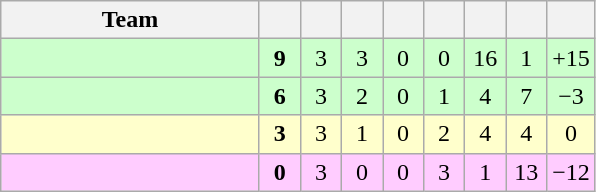<table class="wikitable" style="text-align: center;">
<tr>
<th width=165>Team</th>
<th width=20></th>
<th width=20></th>
<th width=20></th>
<th width=20></th>
<th width=20></th>
<th width=20></th>
<th width=20></th>
<th width=20></th>
</tr>
<tr bgcolor=#ccffcc>
<td style="text-align:left;"></td>
<td><strong>9</strong></td>
<td>3</td>
<td>3</td>
<td>0</td>
<td>0</td>
<td>16</td>
<td>1</td>
<td>+15</td>
</tr>
<tr bgcolor=#ccffcc>
<td style="text-align:left;"></td>
<td><strong>6</strong></td>
<td>3</td>
<td>2</td>
<td>0</td>
<td>1</td>
<td>4</td>
<td>7</td>
<td>−3</td>
</tr>
<tr style="background-color: #ffc;">
<td style="text-align:left;"></td>
<td><strong>3</strong></td>
<td>3</td>
<td>1</td>
<td>0</td>
<td>2</td>
<td>4</td>
<td>4</td>
<td>0</td>
</tr>
<tr style="background:#ffccff;">
<td style="text-align:left;"></td>
<td><strong>0</strong></td>
<td>3</td>
<td>0</td>
<td>0</td>
<td>3</td>
<td>1</td>
<td>13</td>
<td>−12</td>
</tr>
</table>
